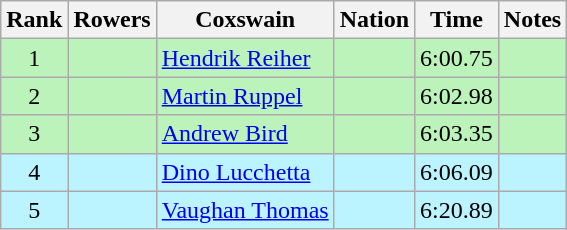<table class="wikitable sortable" style="text-align:center">
<tr>
<th>Rank</th>
<th>Rowers</th>
<th>Coxswain</th>
<th>Nation</th>
<th>Time</th>
<th>Notes</th>
</tr>
<tr bgcolor=bbf3bb>
<td>1</td>
<td align=left data-sort-value="Eichwurzel, Bernd"></td>
<td align=left data-sort-value="Reiher, Hendrik"><a href='#'>Hendrik Reiher</a></td>
<td align=left></td>
<td>6:00.75</td>
<td></td>
</tr>
<tr bgcolor=bbf3bb>
<td>2</td>
<td align=left data-sort-value="Baar, Roland"></td>
<td align=left data-sort-value="Ruppel, Martin"><a href='#'>Martin Ruppel</a></td>
<td align=left></td>
<td>6:02.98</td>
<td></td>
</tr>
<tr bgcolor=bbf3bb>
<td>3</td>
<td align=left data-sort-value="Johnston, Greg"></td>
<td align=left data-sort-value="Andrew, Bird"><a href='#'>Andrew Bird</a></td>
<td align=left></td>
<td>6:03.35</td>
<td></td>
</tr>
<tr bgcolor=bbf3ff>
<td>4</td>
<td align=left data-sort-value="Carando, Giuseppe"></td>
<td align=left data-sort-value="Lucchetta, Dino"><a href='#'>Dino Lucchetta</a></td>
<td align=left></td>
<td>6:06.09</td>
<td></td>
</tr>
<tr bgcolor=bbf3ff>
<td>5</td>
<td align=left data-sort-value="Alonço, Nilton"></td>
<td align=left data-sort-value="Thomas, Vaughan"><a href='#'>Vaughan Thomas</a></td>
<td align=left></td>
<td>6:20.89</td>
<td></td>
</tr>
</table>
